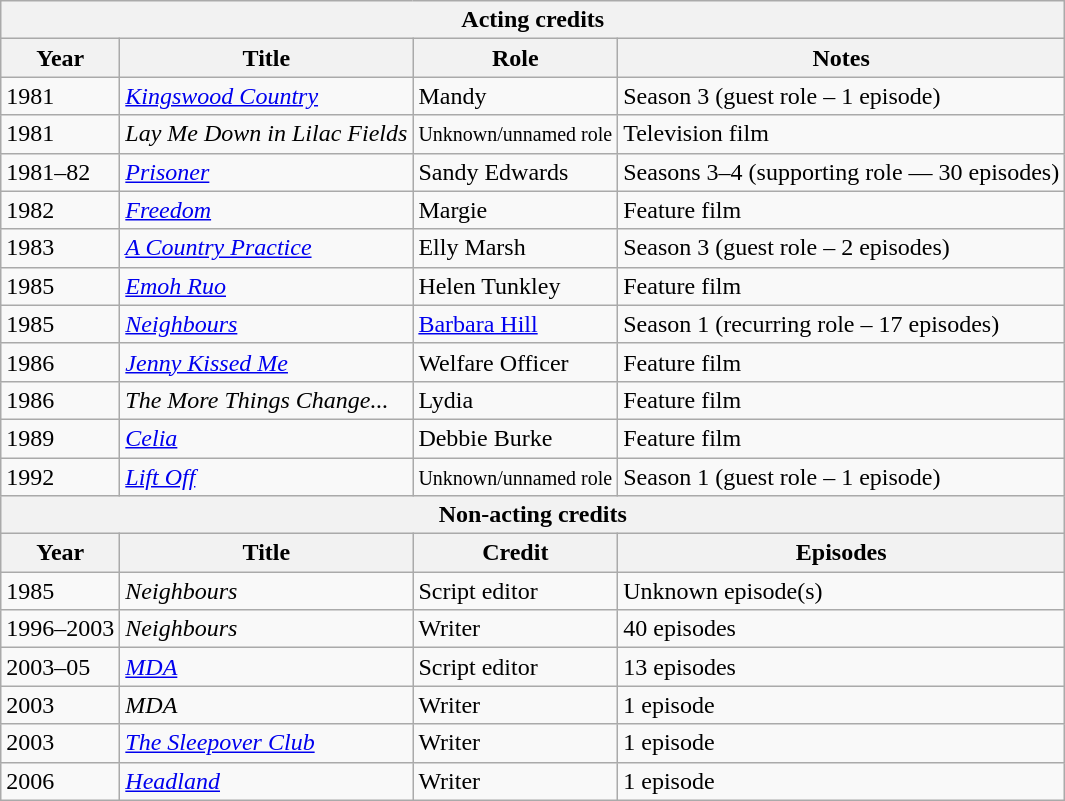<table class="wikitable sortable">
<tr>
<th colspan="4"><strong>Acting credits</strong></th>
</tr>
<tr>
<th>Year</th>
<th>Title</th>
<th>Role</th>
<th class="unsortable">Notes</th>
</tr>
<tr>
<td>1981</td>
<td><em><a href='#'>Kingswood Country</a></em></td>
<td>Mandy</td>
<td>Season 3 (guest role – 1 episode)</td>
</tr>
<tr>
<td>1981</td>
<td><em>Lay Me Down in Lilac Fields</em></td>
<td><small>Unknown/unnamed role</small></td>
<td>Television film</td>
</tr>
<tr>
<td>1981–82</td>
<td><em><a href='#'>Prisoner</a></em></td>
<td>Sandy Edwards</td>
<td>Seasons 3–4 (supporting role — 30 episodes)</td>
</tr>
<tr>
<td>1982</td>
<td><em><a href='#'>Freedom</a></em></td>
<td>Margie</td>
<td>Feature film</td>
</tr>
<tr>
<td>1983</td>
<td><em><a href='#'>A Country Practice</a></em></td>
<td>Elly Marsh</td>
<td>Season 3 (guest role – 2 episodes)</td>
</tr>
<tr>
<td>1985</td>
<td><em><a href='#'>Emoh Ruo</a></em></td>
<td>Helen Tunkley</td>
<td>Feature film</td>
</tr>
<tr>
<td>1985</td>
<td><em><a href='#'>Neighbours</a></em></td>
<td><a href='#'>Barbara Hill</a></td>
<td>Season 1 (recurring role – 17 episodes)</td>
</tr>
<tr>
<td>1986</td>
<td><em><a href='#'>Jenny Kissed Me</a></em></td>
<td>Welfare Officer</td>
<td>Feature film</td>
</tr>
<tr>
<td>1986</td>
<td><em>The More Things Change...</em></td>
<td>Lydia</td>
<td>Feature film</td>
</tr>
<tr>
<td>1989</td>
<td><em><a href='#'>Celia</a></em></td>
<td>Debbie Burke</td>
<td>Feature film</td>
</tr>
<tr>
<td>1992</td>
<td><em><a href='#'>Lift Off</a></em></td>
<td><small>Unknown/unnamed role</small></td>
<td>Season 1 (guest role – 1 episode)</td>
</tr>
<tr>
<th colspan="4"><strong>Non-acting credits</strong></th>
</tr>
<tr>
<th>Year</th>
<th>Title</th>
<th>Credit</th>
<th class="unsortable">Episodes</th>
</tr>
<tr>
<td>1985</td>
<td><em>Neighbours</em></td>
<td>Script editor</td>
<td>Unknown episode(s)</td>
</tr>
<tr>
<td>1996–2003</td>
<td><em>Neighbours</em></td>
<td>Writer</td>
<td>40 episodes</td>
</tr>
<tr>
<td>2003–05</td>
<td><em><a href='#'>MDA</a></em></td>
<td>Script editor</td>
<td>13 episodes</td>
</tr>
<tr>
<td>2003</td>
<td><em>MDA</em></td>
<td>Writer</td>
<td>1 episode</td>
</tr>
<tr>
<td>2003</td>
<td><em><a href='#'>The Sleepover Club</a></em></td>
<td>Writer</td>
<td>1 episode</td>
</tr>
<tr>
<td>2006</td>
<td><em><a href='#'>Headland</a></em></td>
<td>Writer</td>
<td>1 episode</td>
</tr>
</table>
